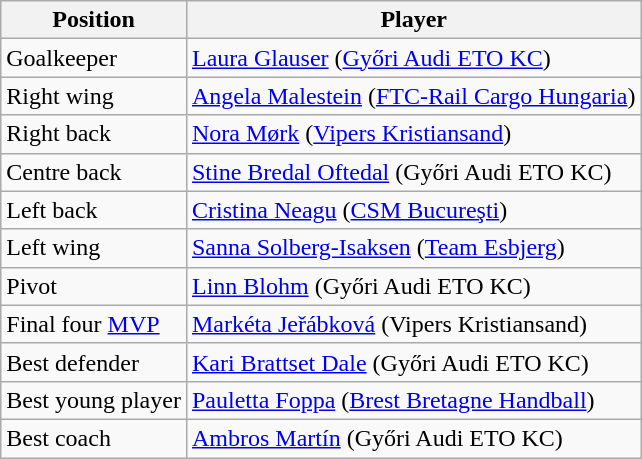<table class="wikitable">
<tr>
<th>Position</th>
<th>Player</th>
</tr>
<tr>
<td>Goalkeeper</td>
<td> <a href='#'>Laura Glauser</a> (<a href='#'>Győri Audi ETO KC</a>)</td>
</tr>
<tr>
<td>Right wing</td>
<td> <a href='#'>Angela Malestein</a> (<a href='#'>FTC-Rail Cargo Hungaria</a>)</td>
</tr>
<tr>
<td>Right back</td>
<td> <a href='#'>Nora Mørk</a> (<a href='#'>Vipers Kristiansand</a>)</td>
</tr>
<tr>
<td>Centre back</td>
<td> <a href='#'>Stine Bredal Oftedal</a> (Győri Audi ETO KC)</td>
</tr>
<tr>
<td>Left back</td>
<td> <a href='#'>Cristina Neagu</a> (<a href='#'>CSM Bucureşti</a>)</td>
</tr>
<tr>
<td>Left wing</td>
<td> <a href='#'>Sanna Solberg-Isaksen</a> (<a href='#'>Team Esbjerg</a>)</td>
</tr>
<tr>
<td>Pivot</td>
<td> <a href='#'>Linn Blohm</a> (Győri Audi ETO KC)</td>
</tr>
<tr>
<td>Final four <a href='#'>MVP</a></td>
<td> <a href='#'>Markéta Jeřábková</a> (Vipers Kristiansand)</td>
</tr>
<tr>
<td>Best defender</td>
<td> <a href='#'>Kari Brattset Dale</a> (Győri Audi ETO KC)</td>
</tr>
<tr>
<td>Best young player</td>
<td> <a href='#'>Pauletta Foppa</a> (<a href='#'>Brest Bretagne Handball</a>)</td>
</tr>
<tr>
<td>Best coach</td>
<td> <a href='#'>Ambros Martín</a> (Győri Audi ETO KC)</td>
</tr>
</table>
